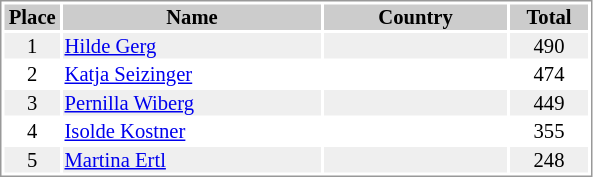<table border="0" style="border: 1px solid #999; background-color:#FFFFFF; text-align:center; font-size:86%; line-height:15px;">
<tr align="center" bgcolor="#CCCCCC">
<th width=35>Place</th>
<th width=170>Name</th>
<th width=120>Country</th>
<th width=50>Total</th>
</tr>
<tr bgcolor="#EFEFEF">
<td>1</td>
<td align="left"><a href='#'>Hilde Gerg</a></td>
<td align="left"></td>
<td>490</td>
</tr>
<tr>
<td>2</td>
<td align="left"><a href='#'>Katja Seizinger</a></td>
<td align="left"></td>
<td>474</td>
</tr>
<tr bgcolor="#EFEFEF">
<td>3</td>
<td align="left"><a href='#'>Pernilla Wiberg</a></td>
<td align="left"></td>
<td>449</td>
</tr>
<tr>
<td>4</td>
<td align="left"><a href='#'>Isolde Kostner</a></td>
<td align="left"></td>
<td>355</td>
</tr>
<tr bgcolor="#EFEFEF">
<td>5</td>
<td align="left"><a href='#'>Martina Ertl</a></td>
<td align="left"></td>
<td>248</td>
</tr>
</table>
